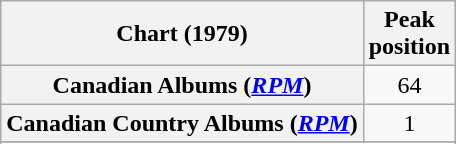<table class="wikitable sortable plainrowheaders" style="text-align:center">
<tr>
<th scope="col">Chart (1979)</th>
<th scope="col">Peak<br>position</th>
</tr>
<tr>
<th scope="row">Canadian Albums (<em><a href='#'>RPM</a></em>)</th>
<td>64</td>
</tr>
<tr>
<th scope="row">Canadian Country Albums (<em><a href='#'>RPM</a></em>)</th>
<td>1</td>
</tr>
<tr>
</tr>
<tr>
</tr>
</table>
